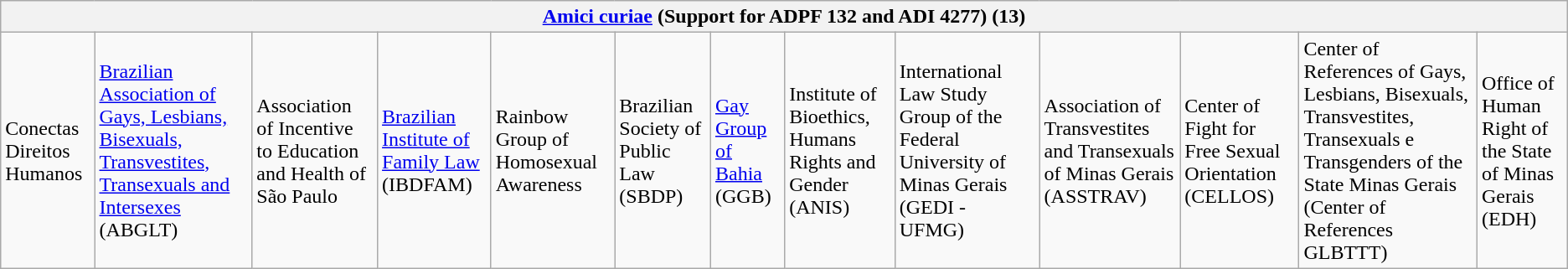<table class="wikitable">
<tr>
<th colspan="13" style="text-align: center;"><a href='#'>Amici curiae</a> (Support for ADPF 132 and ADI 4277) (13)</th>
</tr>
<tr>
<td align="left">Conectas Direitos Humanos</td>
<td align="left"><a href='#'>Brazilian Association of Gays, Lesbians, Bisexuals, Transvestites, Transexuals and Intersexes</a> (ABGLT)</td>
<td align="left">Association of Incentive to Education and Health of São Paulo</td>
<td align="left"><a href='#'>Brazilian Institute of Family Law</a> (IBDFAM)</td>
<td align="left">Rainbow Group of Homosexual Awareness</td>
<td align="left">Brazilian Society of Public Law (SBDP)</td>
<td align="left"><a href='#'>Gay Group of Bahia</a> (GGB)</td>
<td align="left">Institute of Bioethics, Humans Rights and Gender (ANIS)</td>
<td align="left">International Law Study Group of the Federal University of Minas Gerais (GEDI - UFMG)</td>
<td align="left">Association of Transvestites and Transexuals of Minas Gerais (ASSTRAV)</td>
<td align="left">Center of Fight for Free Sexual Orientation (CELLOS)</td>
<td align="left">Center of References of Gays, Lesbians, Bisexuals, Transvestites, Transexuals e Transgenders of the State Minas Gerais (Center of References GLBTTT)</td>
<td align="left">Office of Human Right of the State of Minas Gerais (EDH)</td>
</tr>
</table>
